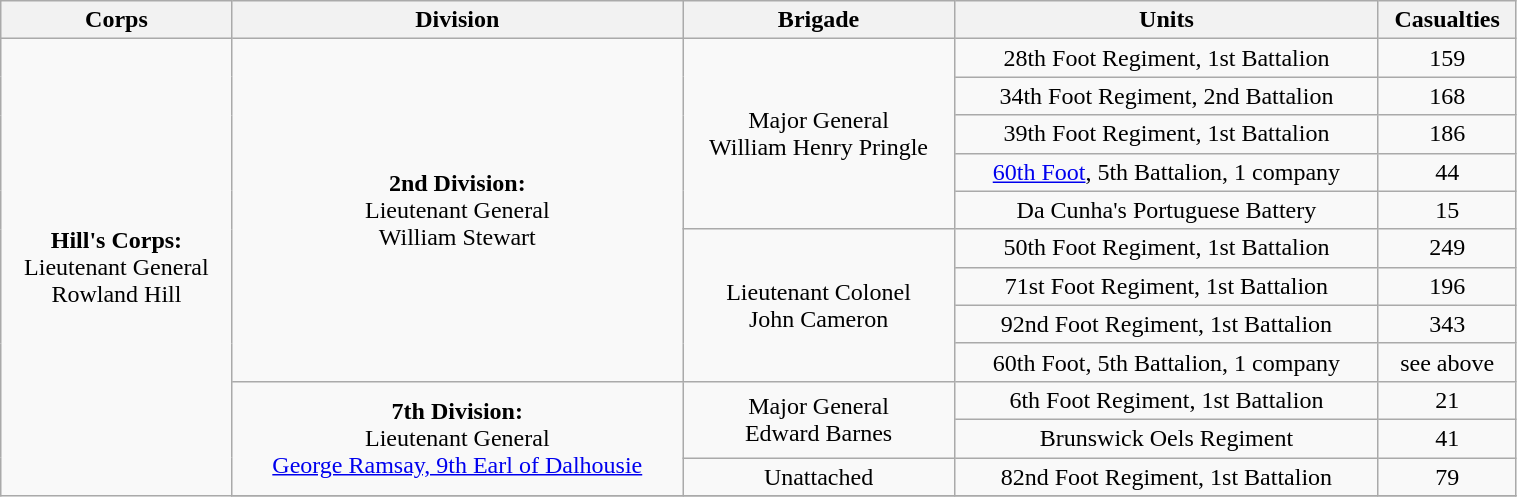<table class="wikitable" style="text-align:center; width:80%;">
<tr>
<th>Corps</th>
<th>Division</th>
<th>Brigade</th>
<th>Units</th>
<th>Casualties</th>
</tr>
<tr>
<td ROWSPAN=18><strong>Hill's Corps:</strong><br>Lieutenant General<br>Rowland Hill</td>
<td ROWSPAN=9><strong>2nd Division:</strong><br>Lieutenant General<br>William Stewart</td>
<td ROWSPAN=5>Major General<br>William Henry Pringle</td>
<td>28th Foot Regiment, 1st Battalion</td>
<td>159</td>
</tr>
<tr>
<td>34th Foot Regiment, 2nd Battalion</td>
<td>168</td>
</tr>
<tr>
<td>39th Foot Regiment, 1st Battalion</td>
<td>186</td>
</tr>
<tr>
<td><a href='#'>60th Foot</a>, 5th Battalion, 1 company</td>
<td>44</td>
</tr>
<tr>
<td>Da Cunha's Portuguese Battery</td>
<td>15</td>
</tr>
<tr>
<td ROWSPAN=4>Lieutenant Colonel<br>John Cameron</td>
<td>50th Foot Regiment, 1st Battalion</td>
<td>249</td>
</tr>
<tr>
<td>71st Foot Regiment, 1st Battalion</td>
<td>196</td>
</tr>
<tr>
<td>92nd Foot Regiment, 1st Battalion</td>
<td>343</td>
</tr>
<tr>
<td>60th Foot, 5th Battalion, 1 company</td>
<td>see above</td>
</tr>
<tr>
<td ROWSPAN=3><strong>7th Division:</strong><br>Lieutenant General<br><a href='#'>George Ramsay, 9th Earl of Dalhousie</a></td>
<td ROWSPAN=2>Major General<br>Edward Barnes</td>
<td>6th Foot Regiment, 1st Battalion</td>
<td>21</td>
</tr>
<tr>
<td>Brunswick Oels Regiment</td>
<td>41</td>
</tr>
<tr>
<td ROWSPAN=1>Unattached</td>
<td>82nd Foot Regiment, 1st Battalion</td>
<td>79</td>
</tr>
<tr>
</tr>
</table>
